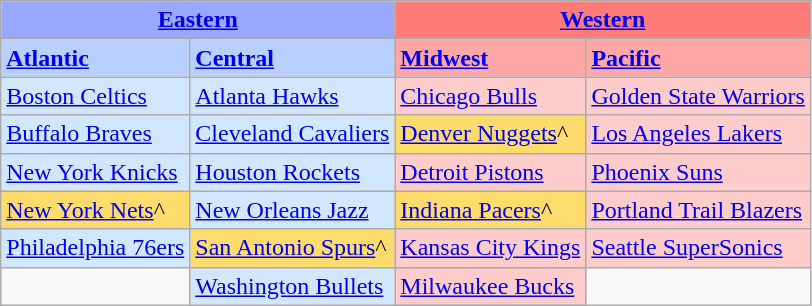<table class="wikitable">
<tr>
<th colspan="2" style="background-color: #99A8FF;"><a href='#'>Eastern</a></th>
<th colspan="2" style="background-color: #FF7B77;"><a href='#'>Western</a></th>
</tr>
<tr>
<td style="background-color: #B7D0FF;"><strong><a href='#'>Atlantic</a></strong></td>
<td style="background-color: #B7D0FF;"><strong><a href='#'>Central</a></strong></td>
<td style="background-color: #FFA7A7;"><strong><a href='#'>Midwest</a></strong></td>
<td style="background-color: #FFA7A7;"><strong><a href='#'>Pacific</a></strong></td>
</tr>
<tr>
<td style="background-color: #D0E7FF;"><a href='#'>Boston Celtics</a></td>
<td style="background-color: #D0E7FF;"><a href='#'>Atlanta Hawks</a></td>
<td style="background-color: #FFCCCC;"><a href='#'>Chicago Bulls</a></td>
<td style="background-color: #FFCCCC;"><a href='#'>Golden State Warriors</a></td>
</tr>
<tr>
<td style="background-color: #D0E7FF;"><a href='#'>Buffalo Braves</a></td>
<td style="background-color: #D0E7FF;"><a href='#'>Cleveland Cavaliers</a></td>
<td style="background-color: #FDDB6D;"><a href='#'>Denver Nuggets</a>^</td>
<td style="background-color: #FFCCCC;"><a href='#'>Los Angeles Lakers</a></td>
</tr>
<tr>
<td style="background-color: #D0E7FF;"><a href='#'>New York Knicks</a></td>
<td style="background-color: #D0E7FF;"><a href='#'>Houston Rockets</a></td>
<td style="background-color: #FFCCCC;"><a href='#'>Detroit Pistons</a></td>
<td style="background-color: #FFCCCC;"><a href='#'>Phoenix Suns</a></td>
</tr>
<tr>
<td style="background-color: #FDDB6D;"><a href='#'>New York Nets</a>^</td>
<td style="background-color: #D0E7FF;"><a href='#'>New Orleans Jazz</a></td>
<td style="background-color: #FDDB6D;"><a href='#'>Indiana Pacers</a>^</td>
<td style="background-color: #FFCCCC;"><a href='#'>Portland Trail Blazers</a></td>
</tr>
<tr>
<td style="background-color: #D0E7FF;"><a href='#'>Philadelphia 76ers</a></td>
<td style="background-color: #FDDB6D;"><a href='#'>San Antonio Spurs</a>^</td>
<td style="background-color: #FFCCCC;"><a href='#'>Kansas City Kings</a></td>
<td style="background-color: #FFCCCC;"><a href='#'>Seattle SuperSonics</a></td>
</tr>
<tr>
<td> </td>
<td style="background-color: #D0E7FF;"><a href='#'>Washington Bullets</a></td>
<td style="background-color: #FFCCCC;"><a href='#'>Milwaukee Bucks</a></td>
<td> </td>
</tr>
</table>
